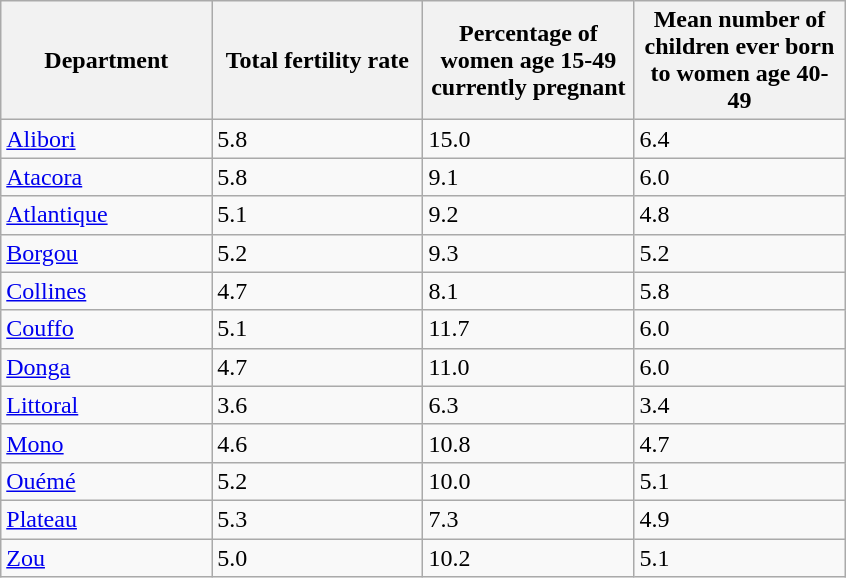<table class="wikitable sortable">
<tr>
<th style="width:100pt;">Department</th>
<th style="width:100pt;">Total fertility rate</th>
<th style="width:100pt;">Percentage of women age 15-49 currently pregnant</th>
<th style="width:100pt;">Mean number of children ever born to women age 40-49</th>
</tr>
<tr>
<td><a href='#'>Alibori</a></td>
<td>5.8</td>
<td>15.0</td>
<td>6.4</td>
</tr>
<tr>
<td><a href='#'>Atacora</a></td>
<td>5.8</td>
<td>9.1</td>
<td>6.0</td>
</tr>
<tr>
<td><a href='#'>Atlantique</a></td>
<td>5.1</td>
<td>9.2</td>
<td>4.8</td>
</tr>
<tr>
<td><a href='#'>Borgou</a></td>
<td>5.2</td>
<td>9.3</td>
<td>5.2</td>
</tr>
<tr>
<td><a href='#'>Collines</a></td>
<td>4.7</td>
<td>8.1</td>
<td>5.8</td>
</tr>
<tr>
<td><a href='#'>Couffo</a></td>
<td>5.1</td>
<td>11.7</td>
<td>6.0</td>
</tr>
<tr>
<td><a href='#'>Donga</a></td>
<td>4.7</td>
<td>11.0</td>
<td>6.0</td>
</tr>
<tr>
<td><a href='#'>Littoral</a></td>
<td>3.6</td>
<td>6.3</td>
<td>3.4</td>
</tr>
<tr>
<td><a href='#'>Mono</a></td>
<td>4.6</td>
<td>10.8</td>
<td>4.7</td>
</tr>
<tr>
<td><a href='#'>Ouémé</a></td>
<td>5.2</td>
<td>10.0</td>
<td>5.1</td>
</tr>
<tr>
<td><a href='#'>Plateau</a></td>
<td>5.3</td>
<td>7.3</td>
<td>4.9</td>
</tr>
<tr>
<td><a href='#'>Zou</a></td>
<td>5.0</td>
<td>10.2</td>
<td>5.1</td>
</tr>
</table>
